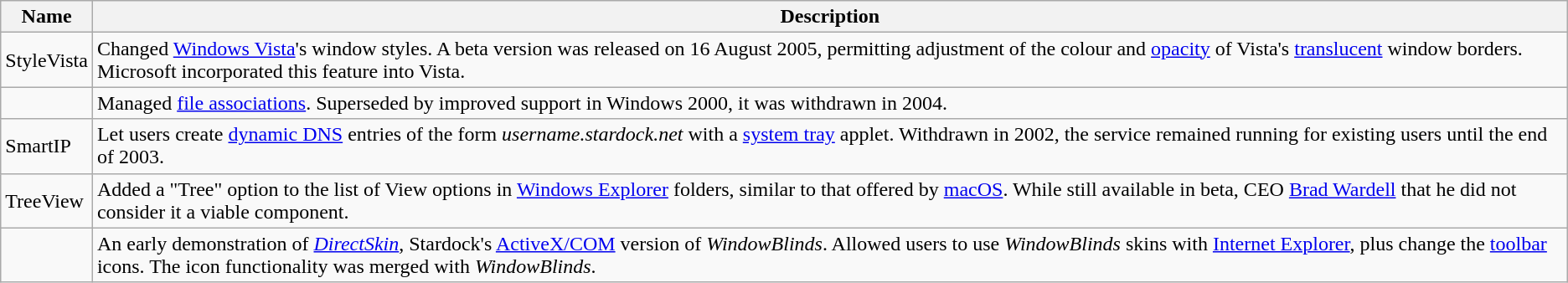<table class="wikitable sortable">
<tr>
<th>Name</th>
<th>Description</th>
</tr>
<tr>
<td>StyleVista</td>
<td>Changed <a href='#'>Windows Vista</a>'s window styles. A beta version was released on 16 August 2005, permitting adjustment of the colour and <a href='#'>opacity</a> of Vista's <a href='#'>translucent</a> window borders. Microsoft incorporated this feature into Vista.</td>
</tr>
<tr>
<td></td>
<td>Managed <a href='#'>file associations</a>. Superseded by improved support in Windows 2000, it was withdrawn in 2004.</td>
</tr>
<tr>
<td>SmartIP</td>
<td>Let users create <a href='#'>dynamic DNS</a> entries of the form <em>username.stardock.net</em> with a <a href='#'>system tray</a> applet. Withdrawn in 2002, the service remained running for existing users until the end of 2003.</td>
</tr>
<tr>
<td>TreeView</td>
<td>Added a "Tree" option to the list of View options in <a href='#'>Windows Explorer</a> folders, similar to that offered by <a href='#'>macOS</a>. While still available in beta, CEO <a href='#'>Brad Wardell</a>  that he did not consider it a viable component.</td>
</tr>
<tr>
<td></td>
<td>An early demonstration of <em><a href='#'>DirectSkin</a></em>, Stardock's <a href='#'>ActiveX/COM</a> version of <em>WindowBlinds</em>. Allowed users to use <em>WindowBlinds</em> skins with <a href='#'>Internet Explorer</a>, plus change the <a href='#'>toolbar</a> icons. The icon functionality was merged with <em>WindowBlinds</em>.</td>
</tr>
</table>
